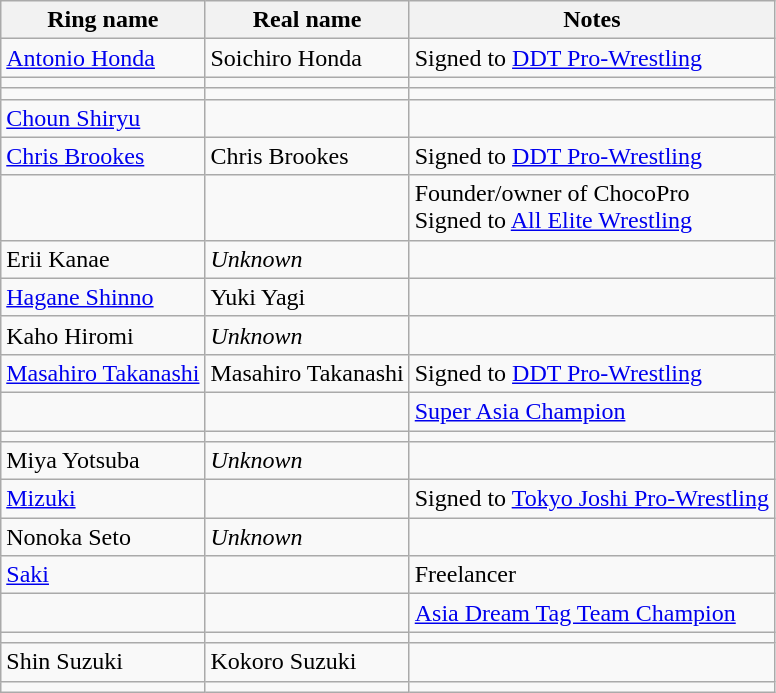<table class="wikitable sortable" align="left center">
<tr>
<th>Ring name</th>
<th>Real name</th>
<th>Notes</th>
</tr>
<tr>
<td><a href='#'>Antonio Honda</a></td>
<td>Soichiro Honda</td>
<td>Signed to <a href='#'>DDT Pro-Wrestling</a></td>
</tr>
<tr>
<td></td>
<td></td>
<td></td>
</tr>
<tr>
<td></td>
<td></td>
<td></td>
</tr>
<tr>
<td><a href='#'>Choun Shiryu</a></td>
<td></td>
<td></td>
</tr>
<tr>
<td><a href='#'>Chris Brookes</a></td>
<td>Chris Brookes</td>
<td>Signed to <a href='#'>DDT Pro-Wrestling</a></td>
</tr>
<tr>
<td></td>
<td></td>
<td>Founder/owner of ChocoPro<br>Signed to <a href='#'>All Elite Wrestling</a></td>
</tr>
<tr>
<td>Erii Kanae</td>
<td><em>Unknown</em></td>
<td></td>
</tr>
<tr>
<td><a href='#'>Hagane Shinno</a></td>
<td>Yuki Yagi</td>
<td></td>
</tr>
<tr>
<td>Kaho Hiromi</td>
<td><em>Unknown</em></td>
<td></td>
</tr>
<tr>
<td><a href='#'>Masahiro Takanashi</a></td>
<td>Masahiro Takanashi</td>
<td>Signed to <a href='#'>DDT Pro-Wrestling</a></td>
</tr>
<tr>
<td></td>
<td></td>
<td><a href='#'>Super Asia Champion</a></td>
</tr>
<tr>
<td></td>
<td></td>
<td></td>
</tr>
<tr>
<td>Miya Yotsuba</td>
<td><em>Unknown</em></td>
<td></td>
</tr>
<tr>
<td><a href='#'>Mizuki</a></td>
<td></td>
<td>Signed to <a href='#'>Tokyo Joshi Pro-Wrestling</a></td>
</tr>
<tr>
<td>Nonoka Seto</td>
<td><em>Unknown</em></td>
<td></td>
</tr>
<tr>
<td><a href='#'>Saki</a></td>
<td></td>
<td>Freelancer</td>
</tr>
<tr>
<td></td>
<td></td>
<td><a href='#'>Asia Dream Tag Team Champion</a></td>
</tr>
<tr>
<td></td>
<td></td>
<td></td>
</tr>
<tr>
<td>Shin Suzuki</td>
<td>Kokoro Suzuki</td>
<td></td>
</tr>
<tr>
<td></td>
<td></td>
<td></td>
</tr>
</table>
